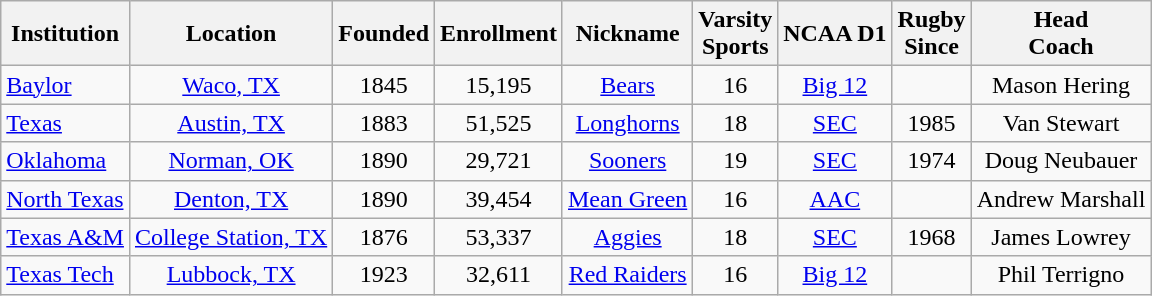<table class="wikitable sortable" style="text-align: center;">
<tr>
<th>Institution</th>
<th>Location</th>
<th>Founded</th>
<th>Enrollment</th>
<th>Nickname</th>
<th>Varsity<br>Sports</th>
<th>NCAA D1 <br> </th>
<th>Rugby <br> Since</th>
<th>Head <br> Coach</th>
</tr>
<tr>
<td style="text-align:left;"><a href='#'>Baylor</a></td>
<td style="text-align:center;"><a href='#'>Waco, TX</a></td>
<td style="text-align:center;">1845</td>
<td style="text-align:center;">15,195</td>
<td style="text-align:center;"><a href='#'>Bears</a></td>
<td style="text-align:center;">16</td>
<td style="text-align:center;"><a href='#'>Big 12</a></td>
<td style="text-align:center;"></td>
<td style="text-align:center;">Mason Hering</td>
</tr>
<tr>
<td style="text-align:left;"><a href='#'>Texas</a></td>
<td style="text-align:center;"><a href='#'>Austin, TX</a></td>
<td style="text-align:center;">1883</td>
<td style="text-align:center;">51,525</td>
<td style="text-align:center;"><a href='#'>Longhorns</a></td>
<td style="text-align:center;">18</td>
<td style="text-align:center;"><a href='#'>SEC</a></td>
<td style="text-align:center;">1985</td>
<td style="text-align:center;">Van Stewart</td>
</tr>
<tr>
<td style="text-align:left;"><a href='#'>Oklahoma</a></td>
<td style="text-align:center;"><a href='#'>Norman, OK</a></td>
<td style="text-align:center;">1890</td>
<td style="text-align:center;">29,721</td>
<td style="text-align:center;"><a href='#'>Sooners</a></td>
<td style="text-align:center;">19</td>
<td style="text-align:center;"><a href='#'>SEC</a></td>
<td style="text-align:center;">1974</td>
<td style="text-align:center;">Doug Neubauer</td>
</tr>
<tr>
<td style="text-align:left;"><a href='#'>North Texas</a></td>
<td style="text-align:center;"><a href='#'>Denton, TX</a></td>
<td style="text-align:center;">1890</td>
<td style="text-align:center;">39,454</td>
<td style="text-align:center;"><a href='#'>Mean Green</a></td>
<td style="text-align:center;">16</td>
<td style="text-align:center;"><a href='#'>AAC</a></td>
<td style="text-align:center;"></td>
<td style="text-align:center;">Andrew Marshall</td>
</tr>
<tr>
<td style="text-align:left;"><a href='#'>Texas A&M</a></td>
<td style="text-align:center;"><a href='#'>College Station, TX</a></td>
<td style="text-align:center;">1876</td>
<td style="text-align:center;">53,337</td>
<td style="text-align:center;"><a href='#'>Aggies</a></td>
<td style="text-align:center;">18</td>
<td style="text-align:center;"><a href='#'>SEC</a></td>
<td style="text-align:center;">1968</td>
<td style="text-align:center;">James Lowrey</td>
</tr>
<tr>
<td style="text-align:left;"><a href='#'>Texas Tech</a></td>
<td style="text-align:center;"><a href='#'>Lubbock, TX</a></td>
<td style="text-align:center;">1923</td>
<td style="text-align:center;">32,611</td>
<td style="text-align:center;"><a href='#'>Red Raiders</a></td>
<td style="text-align:center;">16</td>
<td style="text-align:center;"><a href='#'>Big 12</a></td>
<td style="text-align:center;"></td>
<td style="text-align:center;">Phil Terrigno</td>
</tr>
</table>
